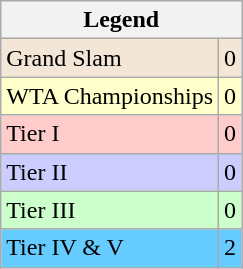<table class="wikitable sortable mw-collapsible mw-collapsed">
<tr>
<th colspan=2>Legend</th>
</tr>
<tr bgcolor="#f3e6d7">
<td>Grand Slam</td>
<td align="center">0</td>
</tr>
<tr bgcolor="#ffffcc">
<td>WTA Championships</td>
<td align="center">0</td>
</tr>
<tr bgcolor="#ffcccc">
<td>Tier I</td>
<td align="center">0</td>
</tr>
<tr bgcolor="#ccccff">
<td>Tier II</td>
<td align="center">0</td>
</tr>
<tr bgcolor="#CCFFCC">
<td>Tier III</td>
<td align="center">0</td>
</tr>
<tr bgcolor="#66CCFF">
<td>Tier IV & V</td>
<td align="center">2</td>
</tr>
</table>
